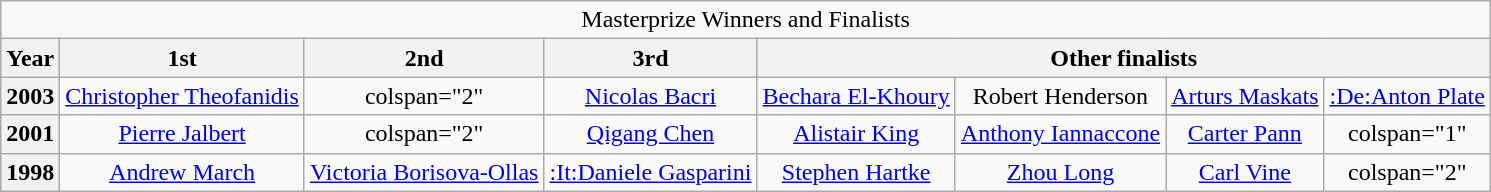<table class="wikitable" style="text-align: center">
<tr>
<td colspan="9">Masterprize Winners and Finalists</td>
</tr>
<tr valign="top">
<th>Year</th>
<th>1st</th>
<th>2nd</th>
<th>3rd</th>
<th colspan="5">Other finalists</th>
</tr>
<tr valign="top">
<th>2003</th>
<td> <a href='#'>Christopher Theofanidis</a></td>
<td>colspan="2" </td>
<td> <a href='#'>Nicolas Bacri</a></td>
<td> <a href='#'>Bechara El-Khoury</a></td>
<td> Robert Henderson</td>
<td> <a href='#'>Arturs Maskats</a></td>
<td> <a href='#'>:De:Anton Plate</a></td>
</tr>
<tr valign="top">
<th>2001</th>
<td> <a href='#'>Pierre Jalbert</a></td>
<td>colspan="2" </td>
<td> <a href='#'>Qigang Chen</a></td>
<td> <a href='#'>Alistair King</a></td>
<td> <a href='#'>Anthony Iannaccone</a></td>
<td> <a href='#'>Carter Pann</a></td>
<td>colspan="1" </td>
</tr>
<tr valign="top">
<th>1998</th>
<td> <a href='#'>Andrew March</a></td>
<td> <a href='#'>Victoria Borisova-Ollas</a></td>
<td> <a href='#'>:It:Daniele Gasparini</a></td>
<td> <a href='#'>Stephen Hartke</a></td>
<td> <a href='#'>Zhou Long</a></td>
<td> <a href='#'>Carl Vine</a></td>
<td>colspan="2" </td>
</tr>
</table>
